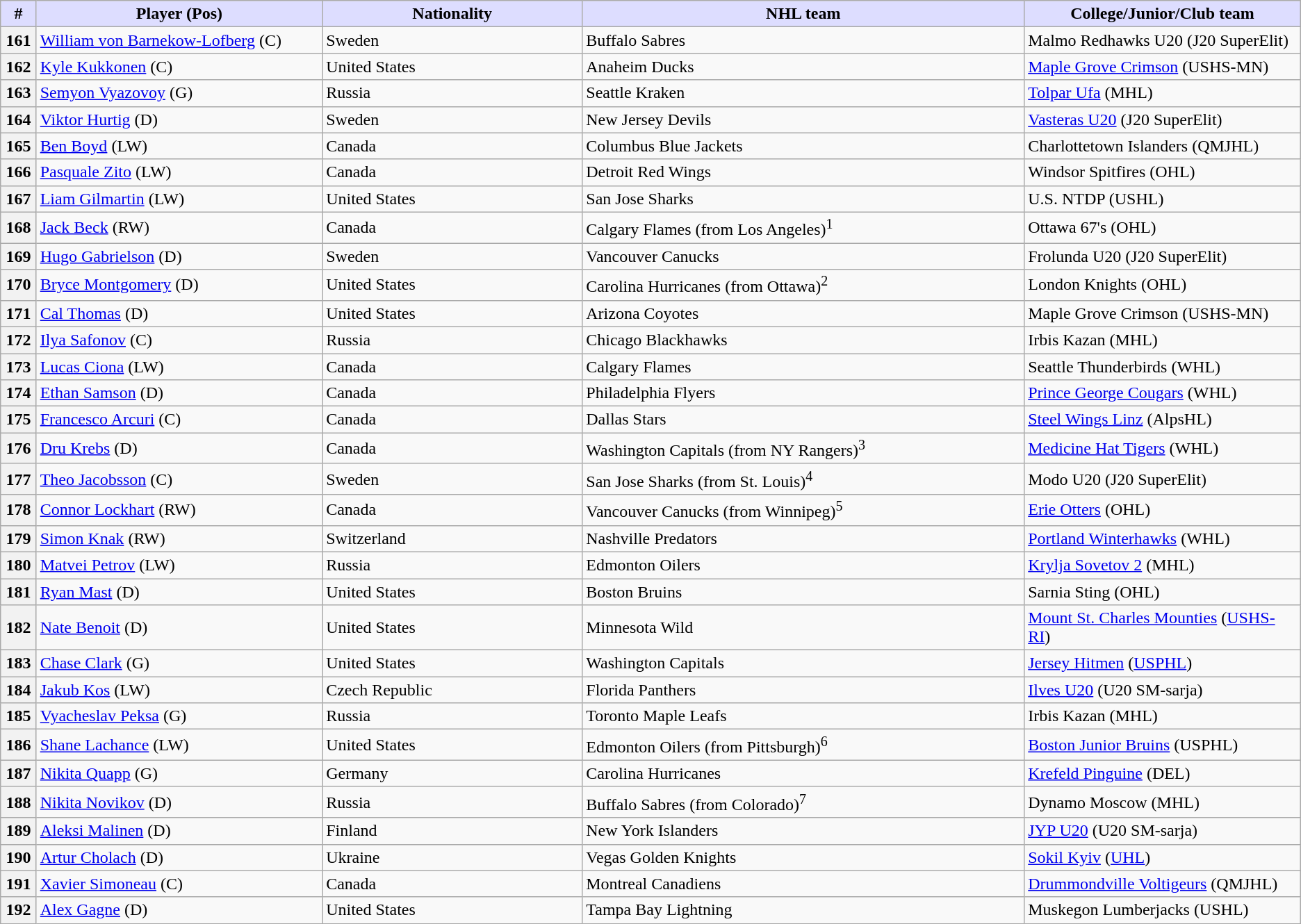<table class="wikitable">
<tr>
<th style="background:#ddf; width:2.75%;">#</th>
<th style="background:#ddf; width:22.0%;">Player (Pos)</th>
<th style="background:#ddf; width:20.0%;">Nationality</th>
<th style="background:#ddf; width:34.0%;">NHL team</th>
<th style="background:#ddf; width:100.0%;">College/Junior/Club team</th>
</tr>
<tr>
<th>161</th>
<td><a href='#'>William von Barnekow-Lofberg</a> (C)</td>
<td> Sweden</td>
<td>Buffalo Sabres</td>
<td>Malmo Redhawks U20 (J20 SuperElit)</td>
</tr>
<tr>
<th>162</th>
<td><a href='#'>Kyle Kukkonen</a> (C)</td>
<td> United States</td>
<td>Anaheim Ducks</td>
<td><a href='#'>Maple Grove Crimson</a> (USHS-MN)</td>
</tr>
<tr>
<th>163</th>
<td><a href='#'>Semyon Vyazovoy</a> (G)</td>
<td> Russia</td>
<td>Seattle Kraken</td>
<td><a href='#'>Tolpar Ufa</a> (MHL)</td>
</tr>
<tr>
<th>164</th>
<td><a href='#'>Viktor Hurtig</a> (D)</td>
<td> Sweden</td>
<td>New Jersey Devils</td>
<td><a href='#'>Vasteras U20</a> (J20 SuperElit)</td>
</tr>
<tr>
<th>165</th>
<td><a href='#'>Ben Boyd</a> (LW)</td>
<td> Canada</td>
<td>Columbus Blue Jackets</td>
<td>Charlottetown Islanders (QMJHL)</td>
</tr>
<tr>
<th>166</th>
<td><a href='#'>Pasquale Zito</a> (LW)</td>
<td> Canada</td>
<td>Detroit Red Wings</td>
<td>Windsor Spitfires (OHL)</td>
</tr>
<tr>
<th>167</th>
<td><a href='#'>Liam Gilmartin</a> (LW)</td>
<td> United States</td>
<td>San Jose Sharks</td>
<td>U.S. NTDP (USHL)</td>
</tr>
<tr>
<th>168</th>
<td><a href='#'>Jack Beck</a> (RW)</td>
<td> Canada</td>
<td>Calgary Flames (from Los Angeles)<sup>1</sup></td>
<td>Ottawa 67's (OHL)</td>
</tr>
<tr>
<th>169</th>
<td><a href='#'>Hugo Gabrielson</a> (D)</td>
<td> Sweden</td>
<td>Vancouver Canucks</td>
<td>Frolunda U20 (J20 SuperElit)</td>
</tr>
<tr>
<th>170</th>
<td><a href='#'>Bryce Montgomery</a> (D)</td>
<td> United States</td>
<td>Carolina Hurricanes (from Ottawa)<sup>2</sup></td>
<td>London Knights (OHL)</td>
</tr>
<tr>
<th>171</th>
<td><a href='#'>Cal Thomas</a> (D)</td>
<td> United States</td>
<td>Arizona Coyotes</td>
<td>Maple Grove Crimson (USHS-MN)</td>
</tr>
<tr>
<th>172</th>
<td><a href='#'>Ilya Safonov</a> (C)</td>
<td> Russia</td>
<td>Chicago Blackhawks</td>
<td>Irbis Kazan (MHL)</td>
</tr>
<tr>
<th>173</th>
<td><a href='#'>Lucas Ciona</a> (LW)</td>
<td> Canada</td>
<td>Calgary Flames</td>
<td>Seattle Thunderbirds (WHL)</td>
</tr>
<tr>
<th>174</th>
<td><a href='#'>Ethan Samson</a> (D)</td>
<td> Canada</td>
<td>Philadelphia Flyers</td>
<td><a href='#'>Prince George Cougars</a> (WHL)</td>
</tr>
<tr>
<th>175</th>
<td><a href='#'>Francesco Arcuri</a> (C)</td>
<td> Canada</td>
<td>Dallas Stars</td>
<td><a href='#'>Steel Wings Linz</a> (AlpsHL)</td>
</tr>
<tr>
<th>176</th>
<td><a href='#'>Dru Krebs</a> (D)</td>
<td> Canada</td>
<td>Washington Capitals (from NY Rangers)<sup>3</sup></td>
<td><a href='#'>Medicine Hat Tigers</a> (WHL)</td>
</tr>
<tr>
<th>177</th>
<td><a href='#'>Theo Jacobsson</a> (C)</td>
<td> Sweden</td>
<td>San Jose Sharks (from St. Louis)<sup>4</sup></td>
<td>Modo U20 (J20 SuperElit)</td>
</tr>
<tr>
<th>178</th>
<td><a href='#'>Connor Lockhart</a> (RW)</td>
<td> Canada</td>
<td>Vancouver Canucks (from Winnipeg)<sup>5</sup></td>
<td><a href='#'>Erie Otters</a> (OHL)</td>
</tr>
<tr>
<th>179</th>
<td><a href='#'>Simon Knak</a> (RW)</td>
<td> Switzerland</td>
<td>Nashville Predators</td>
<td><a href='#'>Portland Winterhawks</a> (WHL)</td>
</tr>
<tr>
<th>180</th>
<td><a href='#'>Matvei Petrov</a> (LW)</td>
<td> Russia</td>
<td>Edmonton Oilers</td>
<td><a href='#'>Krylja Sovetov 2</a> (MHL)</td>
</tr>
<tr>
<th>181</th>
<td><a href='#'>Ryan Mast</a> (D)</td>
<td> United States</td>
<td>Boston Bruins</td>
<td>Sarnia Sting (OHL)</td>
</tr>
<tr>
<th>182</th>
<td><a href='#'>Nate Benoit</a> (D)</td>
<td> United States</td>
<td>Minnesota Wild</td>
<td><a href='#'>Mount St. Charles Mounties</a> (<a href='#'>USHS-RI</a>)</td>
</tr>
<tr>
<th>183</th>
<td><a href='#'>Chase Clark</a> (G)</td>
<td> United States</td>
<td>Washington Capitals</td>
<td><a href='#'>Jersey Hitmen</a> (<a href='#'>USPHL</a>)</td>
</tr>
<tr>
<th>184</th>
<td><a href='#'>Jakub Kos</a> (LW)</td>
<td> Czech Republic</td>
<td>Florida Panthers</td>
<td><a href='#'>Ilves U20</a> (U20 SM-sarja)</td>
</tr>
<tr>
<th>185</th>
<td><a href='#'>Vyacheslav Peksa</a> (G)</td>
<td> Russia</td>
<td>Toronto Maple Leafs</td>
<td>Irbis Kazan (MHL)</td>
</tr>
<tr>
<th>186</th>
<td><a href='#'>Shane Lachance</a> (LW)</td>
<td> United States</td>
<td>Edmonton Oilers (from Pittsburgh)<sup>6</sup></td>
<td><a href='#'>Boston Junior Bruins</a> (USPHL)</td>
</tr>
<tr>
<th>187</th>
<td><a href='#'>Nikita Quapp</a> (G)</td>
<td> Germany</td>
<td>Carolina Hurricanes</td>
<td><a href='#'>Krefeld Pinguine</a> (DEL)</td>
</tr>
<tr>
<th>188</th>
<td><a href='#'>Nikita Novikov</a> (D)</td>
<td> Russia</td>
<td>Buffalo Sabres (from Colorado)<sup>7</sup></td>
<td>Dynamo Moscow (MHL)</td>
</tr>
<tr>
<th>189</th>
<td><a href='#'>Aleksi Malinen</a> (D)</td>
<td> Finland</td>
<td>New York Islanders</td>
<td><a href='#'>JYP U20</a> (U20 SM-sarja)</td>
</tr>
<tr>
<th>190</th>
<td><a href='#'>Artur Cholach</a> (D)</td>
<td> Ukraine</td>
<td>Vegas Golden Knights</td>
<td><a href='#'>Sokil Kyiv</a> (<a href='#'>UHL</a>)</td>
</tr>
<tr>
<th>191</th>
<td><a href='#'>Xavier Simoneau</a> (C)</td>
<td> Canada</td>
<td>Montreal Canadiens</td>
<td><a href='#'>Drummondville Voltigeurs</a> (QMJHL)</td>
</tr>
<tr>
<th>192</th>
<td><a href='#'>Alex Gagne</a> (D)</td>
<td> United States</td>
<td>Tampa Bay Lightning</td>
<td>Muskegon Lumberjacks (USHL)</td>
</tr>
</table>
